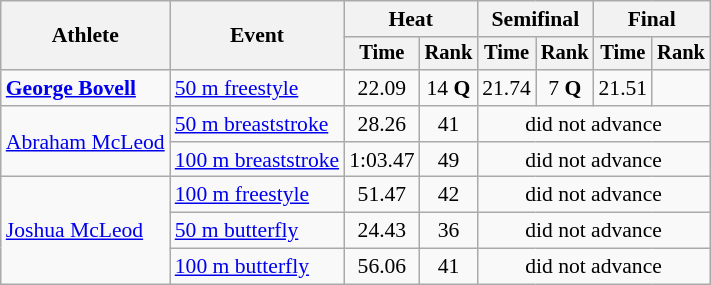<table class=wikitable style="font-size:90%">
<tr>
<th rowspan="2">Athlete</th>
<th rowspan="2">Event</th>
<th colspan="2">Heat</th>
<th colspan="2">Semifinal</th>
<th colspan="2">Final</th>
</tr>
<tr style="font-size:95%">
<th>Time</th>
<th>Rank</th>
<th>Time</th>
<th>Rank</th>
<th>Time</th>
<th>Rank</th>
</tr>
<tr align=center>
<td align=left><strong><a href='#'>George Bovell</a></strong></td>
<td align=left><a href='#'>50 m freestyle</a></td>
<td>22.09</td>
<td>14 <strong>Q</strong></td>
<td>21.74</td>
<td>7 <strong>Q</strong></td>
<td>21.51</td>
<td></td>
</tr>
<tr align=center>
<td align=left rowspan=2><a href='#'>Abraham McLeod</a></td>
<td align=left><a href='#'>50 m breaststroke</a></td>
<td>28.26</td>
<td>41</td>
<td colspan=4>did not advance</td>
</tr>
<tr align=center>
<td align=left><a href='#'>100 m breaststroke</a></td>
<td>1:03.47</td>
<td>49</td>
<td colspan=4>did not advance</td>
</tr>
<tr align=center>
<td align=left rowspan=3><a href='#'>Joshua McLeod</a></td>
<td align=left><a href='#'>100 m freestyle</a></td>
<td>51.47</td>
<td>42</td>
<td colspan=4>did not advance</td>
</tr>
<tr align=center>
<td align=left><a href='#'>50 m butterfly</a></td>
<td>24.43</td>
<td>36</td>
<td colspan=4>did not advance</td>
</tr>
<tr align=center>
<td align=left><a href='#'>100 m butterfly</a></td>
<td>56.06</td>
<td>41</td>
<td colspan=4>did not advance</td>
</tr>
</table>
